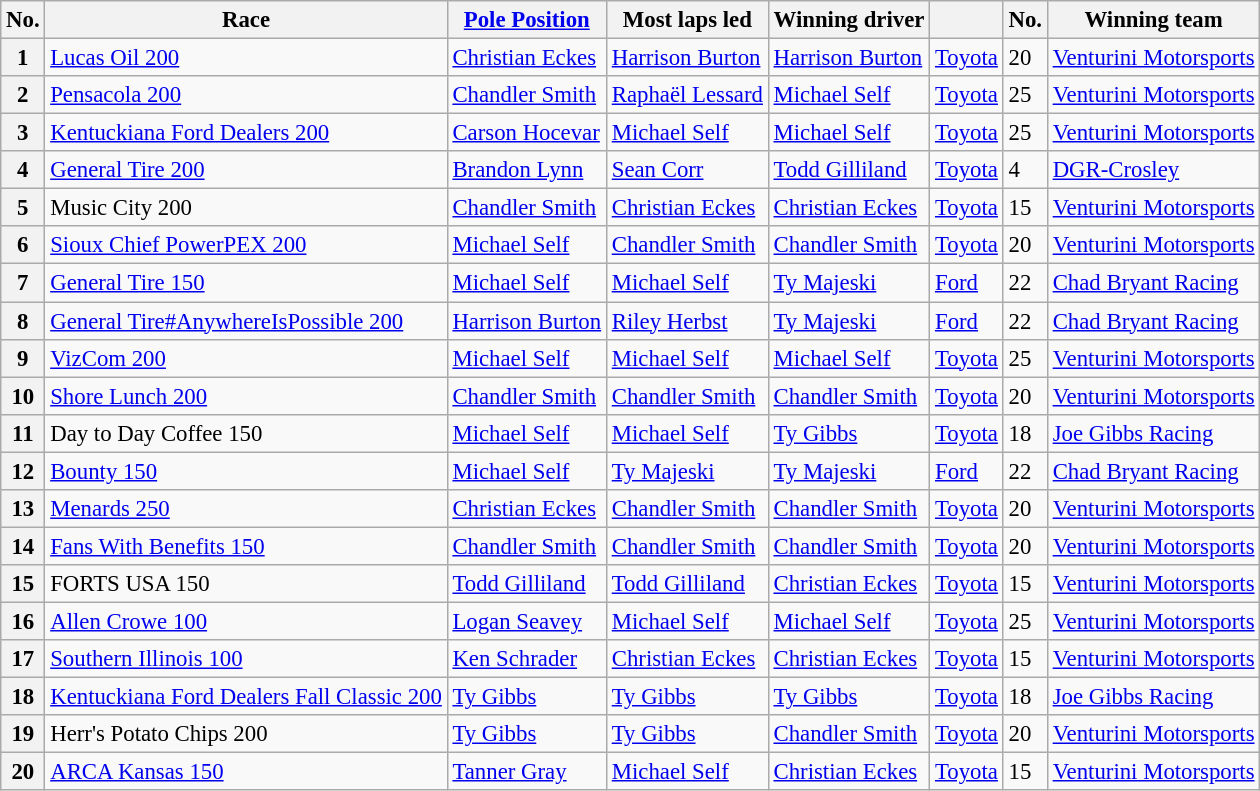<table class="wikitable" style="font-size:95%">
<tr>
<th>No.</th>
<th>Race</th>
<th><a href='#'>Pole Position</a></th>
<th>Most laps led</th>
<th>Winning driver</th>
<th></th>
<th>No.</th>
<th>Winning team</th>
</tr>
<tr>
<th>1</th>
<td><a href='#'>Lucas Oil 200</a></td>
<td><a href='#'>Christian Eckes</a></td>
<td><a href='#'>Harrison Burton</a></td>
<td><a href='#'>Harrison Burton</a></td>
<td><a href='#'>Toyota</a></td>
<td>20</td>
<td><a href='#'>Venturini Motorsports</a></td>
</tr>
<tr>
<th>2</th>
<td><a href='#'>Pensacola 200</a></td>
<td><a href='#'>Chandler Smith</a></td>
<td><a href='#'>Raphaël Lessard</a></td>
<td><a href='#'>Michael Self</a></td>
<td><a href='#'>Toyota</a></td>
<td>25</td>
<td><a href='#'>Venturini Motorsports</a></td>
</tr>
<tr>
<th>3</th>
<td><a href='#'>Kentuckiana Ford Dealers 200</a></td>
<td><a href='#'>Carson Hocevar</a></td>
<td><a href='#'>Michael Self</a></td>
<td><a href='#'>Michael Self</a></td>
<td><a href='#'>Toyota</a></td>
<td>25</td>
<td><a href='#'>Venturini Motorsports</a></td>
</tr>
<tr>
<th>4</th>
<td><a href='#'>General Tire 200</a></td>
<td><a href='#'>Brandon Lynn</a></td>
<td><a href='#'>Sean Corr</a></td>
<td><a href='#'>Todd Gilliland</a></td>
<td><a href='#'>Toyota</a></td>
<td>4</td>
<td><a href='#'>DGR-Crosley</a></td>
</tr>
<tr>
<th>5</th>
<td>Music City 200</td>
<td><a href='#'>Chandler Smith</a></td>
<td><a href='#'>Christian Eckes</a></td>
<td><a href='#'>Christian Eckes</a></td>
<td><a href='#'>Toyota</a></td>
<td>15</td>
<td><a href='#'>Venturini Motorsports</a></td>
</tr>
<tr>
<th>6</th>
<td><a href='#'>Sioux Chief PowerPEX 200</a></td>
<td><a href='#'>Michael Self</a></td>
<td><a href='#'>Chandler Smith</a></td>
<td><a href='#'>Chandler Smith</a></td>
<td><a href='#'>Toyota</a></td>
<td>20</td>
<td><a href='#'>Venturini Motorsports</a></td>
</tr>
<tr>
<th>7</th>
<td><a href='#'>General Tire 150</a></td>
<td><a href='#'>Michael Self</a></td>
<td><a href='#'>Michael Self</a></td>
<td><a href='#'>Ty Majeski</a></td>
<td><a href='#'>Ford</a></td>
<td>22</td>
<td><a href='#'>Chad Bryant Racing</a></td>
</tr>
<tr>
<th>8</th>
<td><a href='#'>General Tire#AnywhereIsPossible 200</a></td>
<td><a href='#'>Harrison Burton</a></td>
<td><a href='#'>Riley Herbst</a></td>
<td><a href='#'>Ty Majeski</a></td>
<td><a href='#'>Ford</a></td>
<td>22</td>
<td><a href='#'>Chad Bryant Racing</a></td>
</tr>
<tr>
<th>9</th>
<td><a href='#'>VizCom 200</a></td>
<td><a href='#'>Michael Self</a></td>
<td><a href='#'>Michael Self</a></td>
<td><a href='#'>Michael Self</a></td>
<td><a href='#'>Toyota</a></td>
<td>25</td>
<td><a href='#'>Venturini Motorsports</a></td>
</tr>
<tr>
<th>10</th>
<td><a href='#'>Shore Lunch 200</a></td>
<td><a href='#'>Chandler Smith</a></td>
<td><a href='#'>Chandler Smith</a></td>
<td><a href='#'>Chandler Smith</a></td>
<td><a href='#'>Toyota</a></td>
<td>20</td>
<td><a href='#'>Venturini Motorsports</a></td>
</tr>
<tr>
<th>11</th>
<td>Day to Day Coffee 150</td>
<td><a href='#'>Michael Self</a></td>
<td><a href='#'>Michael Self</a></td>
<td><a href='#'>Ty Gibbs</a></td>
<td><a href='#'>Toyota</a></td>
<td>18</td>
<td><a href='#'>Joe Gibbs Racing</a></td>
</tr>
<tr>
<th>12</th>
<td><a href='#'>Bounty 150</a></td>
<td><a href='#'>Michael Self</a></td>
<td><a href='#'>Ty Majeski</a></td>
<td><a href='#'>Ty Majeski</a></td>
<td><a href='#'>Ford</a></td>
<td>22</td>
<td><a href='#'>Chad Bryant Racing</a></td>
</tr>
<tr>
<th>13</th>
<td><a href='#'>Menards 250</a></td>
<td><a href='#'>Christian Eckes</a></td>
<td><a href='#'>Chandler Smith</a></td>
<td><a href='#'>Chandler Smith</a></td>
<td><a href='#'>Toyota</a></td>
<td>20</td>
<td><a href='#'>Venturini Motorsports</a></td>
</tr>
<tr>
<th>14</th>
<td><a href='#'>Fans With Benefits 150</a></td>
<td><a href='#'>Chandler Smith</a></td>
<td><a href='#'>Chandler Smith</a></td>
<td><a href='#'>Chandler Smith</a></td>
<td><a href='#'>Toyota</a></td>
<td>20</td>
<td><a href='#'>Venturini Motorsports</a></td>
</tr>
<tr>
<th>15</th>
<td>FORTS USA 150</td>
<td><a href='#'>Todd Gilliland</a></td>
<td><a href='#'>Todd Gilliland</a></td>
<td><a href='#'>Christian Eckes</a></td>
<td><a href='#'>Toyota</a></td>
<td>15</td>
<td><a href='#'>Venturini Motorsports</a></td>
</tr>
<tr>
<th>16</th>
<td><a href='#'>Allen Crowe 100</a></td>
<td><a href='#'>Logan Seavey</a></td>
<td><a href='#'>Michael Self</a></td>
<td><a href='#'>Michael Self</a></td>
<td><a href='#'>Toyota</a></td>
<td>25</td>
<td><a href='#'>Venturini Motorsports</a></td>
</tr>
<tr>
<th>17</th>
<td><a href='#'>Southern Illinois 100</a></td>
<td><a href='#'>Ken Schrader</a></td>
<td><a href='#'>Christian Eckes</a></td>
<td><a href='#'>Christian Eckes</a></td>
<td><a href='#'>Toyota</a></td>
<td>15</td>
<td><a href='#'>Venturini Motorsports</a></td>
</tr>
<tr>
<th>18</th>
<td><a href='#'>Kentuckiana Ford Dealers Fall Classic 200</a></td>
<td><a href='#'>Ty Gibbs</a></td>
<td><a href='#'>Ty Gibbs</a></td>
<td><a href='#'>Ty Gibbs</a></td>
<td><a href='#'>Toyota</a></td>
<td>18</td>
<td><a href='#'>Joe Gibbs Racing</a></td>
</tr>
<tr>
<th>19</th>
<td>Herr's Potato Chips 200</td>
<td><a href='#'>Ty Gibbs</a></td>
<td><a href='#'>Ty Gibbs</a></td>
<td><a href='#'>Chandler Smith</a></td>
<td><a href='#'>Toyota</a></td>
<td>20</td>
<td><a href='#'>Venturini Motorsports</a></td>
</tr>
<tr>
<th>20</th>
<td><a href='#'>ARCA Kansas 150</a></td>
<td><a href='#'>Tanner Gray</a></td>
<td><a href='#'>Michael Self</a></td>
<td><a href='#'>Christian Eckes</a></td>
<td><a href='#'>Toyota</a></td>
<td>15</td>
<td><a href='#'>Venturini Motorsports</a></td>
</tr>
</table>
